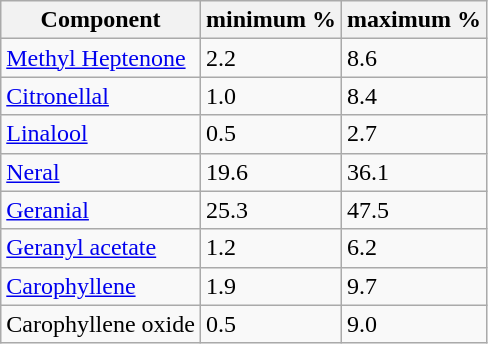<table class="wikitable sortable">
<tr>
<th>Component</th>
<th>minimum %</th>
<th>maximum %</th>
</tr>
<tr>
<td><a href='#'>Methyl Heptenone</a></td>
<td>2.2</td>
<td>8.6</td>
</tr>
<tr>
<td><a href='#'>Citronellal</a></td>
<td>1.0</td>
<td>8.4</td>
</tr>
<tr>
<td><a href='#'>Linalool</a></td>
<td>0.5</td>
<td>2.7</td>
</tr>
<tr>
<td><a href='#'>Neral</a></td>
<td>19.6</td>
<td>36.1</td>
</tr>
<tr>
<td><a href='#'>Geranial</a></td>
<td>25.3</td>
<td>47.5</td>
</tr>
<tr>
<td><a href='#'>Geranyl acetate</a></td>
<td>1.2</td>
<td>6.2</td>
</tr>
<tr>
<td><a href='#'>Carophyllene</a></td>
<td>1.9</td>
<td>9.7</td>
</tr>
<tr>
<td>Carophyllene oxide</td>
<td>0.5</td>
<td>9.0</td>
</tr>
</table>
